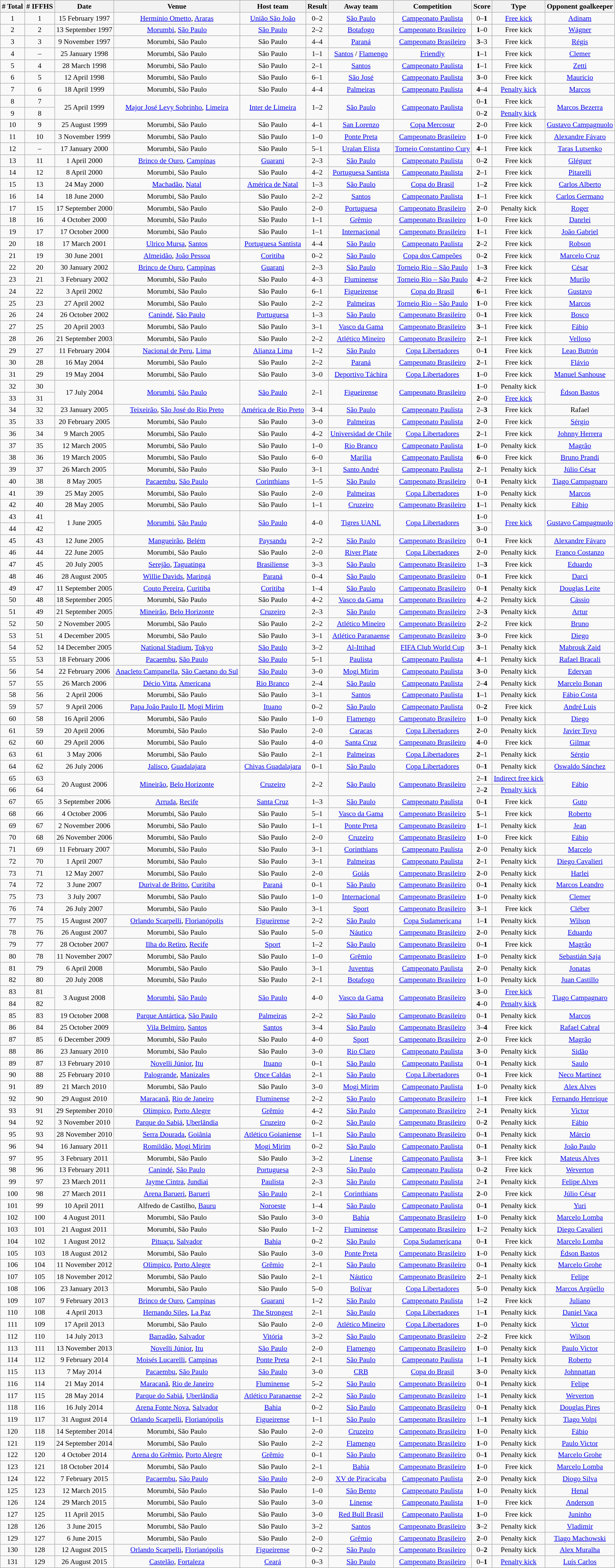<table class="wikitable sortable" style="text-align:center; font-size:90%">
<tr>
<th># Total</th>
<th># IFFHS</th>
<th>Date</th>
<th>Venue</th>
<th>Host team</th>
<th>Result</th>
<th>Away team</th>
<th>Competition</th>
<th>Score</th>
<th>Type</th>
<th>Opponent goalkeeper</th>
</tr>
<tr>
<td>1</td>
<td>1</td>
<td>15 February 1997</td>
<td><a href='#'>Hermínio Ometto</a>, <a href='#'>Araras</a></td>
<td><a href='#'>União São João</a></td>
<td>0–2</td>
<td><a href='#'>São Paulo</a></td>
<td><a href='#'>Campeonato Paulista</a></td>
<td>0–<strong>1</strong></td>
<td><a href='#'>Free kick</a></td>
<td><a href='#'>Adinam</a></td>
</tr>
<tr>
<td>2</td>
<td>2</td>
<td>13 September 1997</td>
<td><a href='#'>Morumbi</a>, <a href='#'>São Paulo</a></td>
<td><a href='#'>São Paulo</a></td>
<td>2–2</td>
<td><a href='#'>Botafogo</a></td>
<td><a href='#'>Campeonato Brasileiro</a></td>
<td><strong>1</strong>–0</td>
<td>Free kick</td>
<td><a href='#'>Wágner</a></td>
</tr>
<tr>
<td>3</td>
<td>3</td>
<td>9 November 1997</td>
<td>Morumbi, São Paulo</td>
<td>São Paulo</td>
<td>4–4</td>
<td><a href='#'>Paraná</a></td>
<td><a href='#'>Campeonato Brasileiro</a></td>
<td><strong>3</strong>–3</td>
<td>Free kick</td>
<td><a href='#'>Régis</a></td>
</tr>
<tr>
<td>4</td>
<td>–</td>
<td>25 January 1998</td>
<td>Morumbi, São Paulo</td>
<td>São Paulo</td>
<td>1–1</td>
<td><a href='#'>Santos</a> / <a href='#'>Flamengo</a></td>
<td><a href='#'>Friendly</a></td>
<td><strong>1</strong>–1</td>
<td>Free kick</td>
<td><a href='#'>Clemer</a></td>
</tr>
<tr>
<td>5</td>
<td>4</td>
<td>28 March 1998</td>
<td>Morumbi, São Paulo</td>
<td>São Paulo</td>
<td>2–1</td>
<td><a href='#'>Santos</a></td>
<td><a href='#'>Campeonato Paulista</a></td>
<td><strong>1</strong>–1</td>
<td>Free kick</td>
<td><a href='#'>Zetti</a></td>
</tr>
<tr>
<td>6</td>
<td>5</td>
<td>12 April 1998</td>
<td>Morumbi, São Paulo</td>
<td>São Paulo</td>
<td>6–1</td>
<td><a href='#'>São José</a></td>
<td><a href='#'>Campeonato Paulista</a></td>
<td><strong>3</strong>–0</td>
<td>Free kick</td>
<td><a href='#'>Mauricio</a></td>
</tr>
<tr>
<td>7</td>
<td>6</td>
<td>18 April 1999</td>
<td>Morumbi, São Paulo</td>
<td>São Paulo</td>
<td>4–4</td>
<td><a href='#'>Palmeiras</a></td>
<td><a href='#'>Campeonato Paulista</a></td>
<td><strong>4</strong>–4</td>
<td><a href='#'>Penalty kick</a></td>
<td><a href='#'>Marcos</a></td>
</tr>
<tr>
<td>8</td>
<td>7</td>
<td rowspan=2>25 April 1999</td>
<td rowspan=2><a href='#'>Major José Levy Sobrinho</a>, <a href='#'>Limeira</a></td>
<td rowspan=2><a href='#'>Inter de Limeira</a></td>
<td rowspan=2>1–2</td>
<td rowspan=2><a href='#'>São Paulo</a></td>
<td rowspan=2><a href='#'>Campeonato Paulista</a></td>
<td>0–<strong>1</strong></td>
<td>Free kick</td>
<td rowspan=2><a href='#'>Marcos Bezerra</a></td>
</tr>
<tr>
<td>9</td>
<td>8</td>
<td>0–<strong>2</strong></td>
<td><a href='#'>Penalty kick</a></td>
</tr>
<tr>
<td>10</td>
<td>9</td>
<td>25 August 1999</td>
<td>Morumbi, São Paulo</td>
<td>São Paulo</td>
<td>4–1</td>
<td><a href='#'>San Lorenzo</a></td>
<td><a href='#'>Copa Mercosur</a></td>
<td><strong>2</strong>–0</td>
<td>Free kick</td>
<td><a href='#'>Gustavo Campagnuolo</a></td>
</tr>
<tr>
<td>11</td>
<td>10</td>
<td>3 November 1999</td>
<td>Morumbi, São Paulo</td>
<td>São Paulo</td>
<td>1–0</td>
<td><a href='#'>Ponte Preta</a></td>
<td><a href='#'>Campeonato Brasileiro</a></td>
<td><strong>1</strong>–0</td>
<td>Free kick</td>
<td><a href='#'>Alexandre Fávaro</a></td>
</tr>
<tr>
<td>12</td>
<td>–</td>
<td>17 January 2000</td>
<td>Morumbi, São Paulo</td>
<td>São Paulo</td>
<td>5–1</td>
<td><a href='#'>Uralan Elista</a></td>
<td><a href='#'>Torneio Constantino Cury</a></td>
<td><strong>4</strong>–1</td>
<td>Free kick</td>
<td><a href='#'>Taras Lutsenko</a></td>
</tr>
<tr>
<td>13</td>
<td>11</td>
<td>1 April 2000</td>
<td><a href='#'>Brinco de Ouro</a>, <a href='#'>Campinas</a></td>
<td><a href='#'>Guarani</a></td>
<td>2–3</td>
<td><a href='#'>São Paulo</a></td>
<td><a href='#'>Campeonato Paulista</a></td>
<td>0–<strong>2</strong></td>
<td>Free kick</td>
<td><a href='#'>Gléguer</a></td>
</tr>
<tr>
<td>14</td>
<td>12</td>
<td>8 April 2000</td>
<td>Morumbi, São Paulo</td>
<td>São Paulo</td>
<td>4–2</td>
<td><a href='#'>Portuguesa Santista</a></td>
<td><a href='#'>Campeonato Paulista</a></td>
<td><strong>2</strong>–1</td>
<td>Free kick</td>
<td><a href='#'>Pitarelli</a></td>
</tr>
<tr>
<td>15</td>
<td>13</td>
<td>24 May 2000</td>
<td><a href='#'>Machadão</a>, <a href='#'>Natal</a></td>
<td><a href='#'>América de Natal</a></td>
<td>1–3</td>
<td><a href='#'>São Paulo</a></td>
<td><a href='#'>Copa do Brasil</a></td>
<td>1–<strong>2</strong></td>
<td>Free kick</td>
<td><a href='#'>Carlos Alberto</a></td>
</tr>
<tr>
<td>16</td>
<td>14</td>
<td>18 June 2000</td>
<td>Morumbi, São Paulo</td>
<td>São Paulo</td>
<td>2–2</td>
<td><a href='#'>Santos</a></td>
<td><a href='#'>Campeonato Paulista</a></td>
<td><strong>1</strong>–1</td>
<td>Free kick</td>
<td><a href='#'>Carlos Germano</a></td>
</tr>
<tr>
<td>17</td>
<td>15</td>
<td>17 September 2000</td>
<td>Morumbi, São Paulo</td>
<td>São Paulo</td>
<td>2–0</td>
<td><a href='#'>Portuguesa</a></td>
<td><a href='#'>Campeonato Brasileiro</a></td>
<td><strong>2</strong>–0</td>
<td>Penalty kick</td>
<td><a href='#'>Roger</a></td>
</tr>
<tr>
<td>18</td>
<td>16</td>
<td>4 October 2000</td>
<td>Morumbi, São Paulo</td>
<td>São Paulo</td>
<td>1–1</td>
<td><a href='#'>Grêmio</a></td>
<td><a href='#'>Campeonato Brasileiro</a></td>
<td><strong>1</strong>–0</td>
<td>Free kick</td>
<td><a href='#'>Danrlei</a></td>
</tr>
<tr>
<td>19</td>
<td>17</td>
<td>17 October 2000</td>
<td>Morumbi, São Paulo</td>
<td>São Paulo</td>
<td>1–1</td>
<td><a href='#'>Internacional</a></td>
<td><a href='#'>Campeonato Brasileiro</a></td>
<td><strong>1</strong>–1</td>
<td>Free kick</td>
<td><a href='#'>João Gabriel</a></td>
</tr>
<tr>
<td>20</td>
<td>18</td>
<td>17 March 2001</td>
<td><a href='#'>Ulrico Mursa</a>, <a href='#'>Santos</a></td>
<td><a href='#'>Portuguesa Santista</a></td>
<td>4–4</td>
<td><a href='#'>São Paulo</a></td>
<td><a href='#'>Campeonato Paulista</a></td>
<td><strong>2</strong>–2</td>
<td>Free kick</td>
<td><a href='#'>Robson</a></td>
</tr>
<tr>
<td>21</td>
<td>19</td>
<td>30 June 2001</td>
<td><a href='#'>Almeidão</a>, <a href='#'>João Pessoa</a></td>
<td><a href='#'>Coritiba</a></td>
<td>0–2</td>
<td><a href='#'>São Paulo</a></td>
<td><a href='#'>Copa dos Campeões</a></td>
<td>0–<strong>2</strong></td>
<td>Free kick</td>
<td><a href='#'>Marcelo Cruz</a></td>
</tr>
<tr>
<td>22</td>
<td>20</td>
<td>30 January 2002</td>
<td><a href='#'>Brinco de Ouro</a>, <a href='#'>Campinas</a></td>
<td><a href='#'>Guarani</a></td>
<td>2–3</td>
<td><a href='#'>São Paulo</a></td>
<td><a href='#'>Torneio Rio – São Paulo</a></td>
<td>1–<strong>3</strong></td>
<td>Free kick</td>
<td><a href='#'>César</a></td>
</tr>
<tr>
<td>23</td>
<td>21</td>
<td>3 February 2002</td>
<td>Morumbi, São Paulo</td>
<td>São Paulo</td>
<td>4–3</td>
<td><a href='#'>Fluminense</a></td>
<td><a href='#'>Torneio Rio – São Paulo</a></td>
<td><strong>4</strong>–2</td>
<td>Free kick</td>
<td><a href='#'>Murilo</a></td>
</tr>
<tr>
<td>24</td>
<td>22</td>
<td>3 April 2002</td>
<td>Morumbi, São Paulo</td>
<td>São Paulo</td>
<td>6–1</td>
<td><a href='#'>Figueirense</a></td>
<td><a href='#'>Copa do Brasil</a></td>
<td><strong>6</strong>–1</td>
<td>Free kick</td>
<td><a href='#'>Gustavo</a></td>
</tr>
<tr>
<td>25</td>
<td>23</td>
<td>27 April 2002</td>
<td>Morumbi, São Paulo</td>
<td>São Paulo</td>
<td>2–2</td>
<td><a href='#'>Palmeiras</a></td>
<td><a href='#'>Torneio Rio – São Paulo</a></td>
<td><strong>1</strong>–0</td>
<td>Free kick</td>
<td><a href='#'>Marcos</a></td>
</tr>
<tr>
<td>26</td>
<td>24</td>
<td>26 October 2002</td>
<td><a href='#'>Canindé</a>, <a href='#'>São Paulo</a></td>
<td><a href='#'>Portuguesa</a></td>
<td>1–3</td>
<td><a href='#'>São Paulo</a></td>
<td><a href='#'>Campeonato Brasileiro</a></td>
<td>0–<strong>1</strong></td>
<td>Free kick</td>
<td><a href='#'>Bosco</a></td>
</tr>
<tr>
<td>27</td>
<td>25</td>
<td>20 April 2003</td>
<td>Morumbi, São Paulo</td>
<td>São Paulo</td>
<td>3–1</td>
<td><a href='#'>Vasco da Gama</a></td>
<td><a href='#'>Campeonato Brasileiro</a></td>
<td><strong>3</strong>–1</td>
<td>Free kick</td>
<td><a href='#'>Fábio</a></td>
</tr>
<tr>
<td>28</td>
<td>26</td>
<td>21 September 2003</td>
<td>Morumbi, São Paulo</td>
<td>São Paulo</td>
<td>2–2</td>
<td><a href='#'>Atlético Mineiro</a></td>
<td><a href='#'>Campeonato Brasileiro</a></td>
<td><strong>2</strong>–1</td>
<td>Free kick</td>
<td><a href='#'>Velloso</a></td>
</tr>
<tr>
<td>29</td>
<td>27</td>
<td>11 February 2004</td>
<td><a href='#'>Nacional de Peru</a>, <a href='#'>Lima</a></td>
<td><a href='#'>Alianza Lima</a></td>
<td>1–2</td>
<td><a href='#'>São Paulo</a></td>
<td><a href='#'>Copa Libertadores</a></td>
<td>0–<strong>1</strong></td>
<td>Free kick</td>
<td><a href='#'>Leao Butrón</a></td>
</tr>
<tr>
<td>30</td>
<td>28</td>
<td>16 May 2004</td>
<td>Morumbi, São Paulo</td>
<td>São Paulo</td>
<td>2–2</td>
<td><a href='#'>Paraná</a></td>
<td><a href='#'>Campeonato Brasileiro</a></td>
<td><strong>2</strong>–1</td>
<td>Free kick</td>
<td><a href='#'>Flávio</a></td>
</tr>
<tr>
<td>31</td>
<td>29</td>
<td>19 May 2004</td>
<td>Morumbi, São Paulo</td>
<td>São Paulo</td>
<td>3–0</td>
<td><a href='#'>Deportivo Táchira</a></td>
<td><a href='#'>Copa Libertadores</a></td>
<td><strong>1</strong>–0</td>
<td Free kick>Free kick</td>
<td><a href='#'>Manuel Sanhouse</a></td>
</tr>
<tr>
<td>32</td>
<td>30</td>
<td rowspan=2>17 July 2004</td>
<td rowspan=2><a href='#'>Morumbi</a>, <a href='#'>São Paulo</a></td>
<td rowspan=2><a href='#'>São Paulo</a></td>
<td rowspan=2>2–1</td>
<td rowspan=2><a href='#'>Figueirense</a></td>
<td rowspan=2><a href='#'>Campeonato Brasileiro</a></td>
<td><strong>1</strong>–0</td>
<td>Penalty kick</td>
<td rowspan=2><a href='#'>Édson Bastos</a></td>
</tr>
<tr>
<td>33</td>
<td>31</td>
<td><strong>2</strong>–0</td>
<td><a href='#'>Free kick</a></td>
</tr>
<tr>
<td>34</td>
<td>32</td>
<td>23 January 2005</td>
<td><a href='#'>Teixeirão</a>, <a href='#'>São José do Rio Preto</a></td>
<td><a href='#'>América de Rio Preto</a></td>
<td>3–4</td>
<td><a href='#'>São Paulo</a></td>
<td><a href='#'>Campeonato Paulista</a></td>
<td>2–<strong>3</strong></td>
<td>Free kick</td>
<td>Rafael</td>
</tr>
<tr>
<td>35</td>
<td>33</td>
<td>20 February 2005</td>
<td>Morumbi, São Paulo</td>
<td>São Paulo</td>
<td>3–0</td>
<td><a href='#'>Palmeiras</a></td>
<td><a href='#'>Campeonato Paulista</a></td>
<td><strong>2</strong>–0</td>
<td>Free kick</td>
<td><a href='#'>Sérgio</a></td>
</tr>
<tr>
<td>36</td>
<td>34</td>
<td>9 March 2005</td>
<td>Morumbi, São Paulo</td>
<td>São Paulo</td>
<td>4–2</td>
<td><a href='#'>Universidad de Chile</a></td>
<td><a href='#'>Copa Libertadores</a></td>
<td><strong>2</strong>–1</td>
<td>Free kick</td>
<td><a href='#'>Johnny Herrera</a></td>
</tr>
<tr>
<td>37</td>
<td>35</td>
<td>12 March 2005</td>
<td>Morumbi, São Paulo</td>
<td>São Paulo</td>
<td>1–0</td>
<td><a href='#'>Rio Branco</a></td>
<td><a href='#'>Campeonato Paulista</a></td>
<td><strong>1</strong>–0</td>
<td>Penalty kick</td>
<td><a href='#'>Magrão</a></td>
</tr>
<tr>
<td>38</td>
<td>36</td>
<td>19 March 2005</td>
<td>Morumbi, São Paulo</td>
<td>São Paulo</td>
<td>6–0</td>
<td><a href='#'>Marília</a></td>
<td><a href='#'>Campeonato Paulista</a></td>
<td><strong>6</strong>–0</td>
<td>Free kick</td>
<td><a href='#'>Bruno Prandi</a></td>
</tr>
<tr>
<td>39</td>
<td>37</td>
<td>26 March 2005</td>
<td>Morumbi, São Paulo</td>
<td>São Paulo</td>
<td>3–1</td>
<td><a href='#'>Santo André</a></td>
<td><a href='#'>Campeonato Paulista</a></td>
<td><strong>2</strong>–1</td>
<td>Penalty kick</td>
<td><a href='#'>Júlio César</a></td>
</tr>
<tr>
<td>40</td>
<td>38</td>
<td>8 May 2005</td>
<td><a href='#'>Pacaembu</a>, <a href='#'>São Paulo</a></td>
<td><a href='#'>Corinthians</a></td>
<td>1–5</td>
<td><a href='#'>São Paulo</a></td>
<td><a href='#'>Campeonato Brasileiro</a></td>
<td>0–<strong>1</strong></td>
<td>Penalty kick</td>
<td><a href='#'>Tiago Campagnaro</a></td>
</tr>
<tr>
<td>41</td>
<td>39</td>
<td>25 May 2005</td>
<td>Morumbi, São Paulo</td>
<td>São Paulo</td>
<td>2–0</td>
<td><a href='#'>Palmeiras</a></td>
<td><a href='#'>Copa Libertadores</a></td>
<td><strong>1</strong>–0</td>
<td>Penalty kick</td>
<td><a href='#'>Marcos</a></td>
</tr>
<tr>
<td>42</td>
<td>40</td>
<td>28 May 2005</td>
<td>Morumbi, São Paulo</td>
<td>São Paulo</td>
<td>1–1</td>
<td><a href='#'>Cruzeiro</a></td>
<td><a href='#'>Campeonato Brasileiro</a></td>
<td><strong>1</strong>–1</td>
<td>Penalty kick</td>
<td><a href='#'>Fábio</a></td>
</tr>
<tr>
<td>43</td>
<td>41</td>
<td rowspan=2>1 June 2005</td>
<td rowspan=2><a href='#'>Morumbi</a>, <a href='#'>São Paulo</a></td>
<td rowspan=2><a href='#'>São Paulo</a></td>
<td rowspan=2>4–0</td>
<td rowspan=2><a href='#'>Tigres UANL</a></td>
<td rowspan=2><a href='#'>Copa Libertadores</a></td>
<td><strong>1</strong>–0</td>
<td rowspan=2><a href='#'>Free kick</a></td>
<td rowspan=2><a href='#'>Gustavo Campagnuolo</a></td>
</tr>
<tr>
<td>44</td>
<td>42</td>
<td><strong>3</strong>–0</td>
</tr>
<tr>
<td>45</td>
<td>43</td>
<td>12 June 2005</td>
<td><a href='#'>Mangueirão</a>, <a href='#'>Belém</a></td>
<td><a href='#'>Paysandu</a></td>
<td>2–2</td>
<td><a href='#'>São Paulo</a></td>
<td><a href='#'>Campeonato Brasileiro</a></td>
<td>0–<strong>1</strong></td>
<td>Free kick</td>
<td><a href='#'>Alexandre Fávaro</a></td>
</tr>
<tr>
<td>46</td>
<td>44</td>
<td>22 June 2005</td>
<td>Morumbi, São Paulo</td>
<td>São Paulo</td>
<td>2–0</td>
<td><a href='#'>River Plate</a></td>
<td><a href='#'>Copa Libertadores</a></td>
<td><strong>2</strong>–0</td>
<td>Penalty kick</td>
<td><a href='#'>Franco Costanzo</a></td>
</tr>
<tr>
<td>47</td>
<td>45</td>
<td>20 July 2005</td>
<td><a href='#'>Serejão</a>, <a href='#'>Taguatinga</a></td>
<td><a href='#'>Brasiliense</a></td>
<td>3–3</td>
<td><a href='#'>São Paulo</a></td>
<td><a href='#'>Campeonato Brasileiro</a></td>
<td>1–<strong>3</strong></td>
<td>Free kick</td>
<td><a href='#'>Eduardo</a></td>
</tr>
<tr>
<td>48</td>
<td>46</td>
<td>28 August 2005</td>
<td><a href='#'>Willie Davids</a>, <a href='#'>Maringá</a></td>
<td><a href='#'>Paraná</a></td>
<td>0–4</td>
<td><a href='#'>São Paulo</a></td>
<td><a href='#'>Campeonato Brasileiro</a></td>
<td>0–<strong>1</strong></td>
<td>Free kick</td>
<td><a href='#'>Darci</a></td>
</tr>
<tr>
<td>49</td>
<td>47</td>
<td>11 September 2005</td>
<td><a href='#'>Couto Pereira</a>, <a href='#'>Curitiba</a></td>
<td><a href='#'>Coritiba</a></td>
<td>1–4</td>
<td><a href='#'>São Paulo</a></td>
<td><a href='#'>Campeonato Brasileiro</a></td>
<td>0–<strong>1</strong></td>
<td>Penalty kick</td>
<td><a href='#'>Douglas Leite</a></td>
</tr>
<tr>
<td>50</td>
<td>48</td>
<td>18 September 2005</td>
<td>Morumbi, São Paulo</td>
<td>São Paulo</td>
<td>4–2</td>
<td><a href='#'>Vasco da Gama</a></td>
<td><a href='#'>Campeonato Brasileiro</a></td>
<td><strong>4</strong>–2</td>
<td>Penalty kick</td>
<td><a href='#'>Cássio</a></td>
</tr>
<tr>
<td>51</td>
<td>49</td>
<td>21 September 2005</td>
<td><a href='#'>Mineirão</a>, <a href='#'>Belo Horizonte</a></td>
<td><a href='#'>Cruzeiro</a></td>
<td>2–3</td>
<td><a href='#'>São Paulo</a></td>
<td><a href='#'>Campeonato Brasileiro</a></td>
<td>2–<strong>3</strong></td>
<td>Penalty kick</td>
<td><a href='#'>Artur</a></td>
</tr>
<tr>
<td>52</td>
<td>50</td>
<td>2 November 2005</td>
<td>Morumbi, São Paulo</td>
<td>São Paulo</td>
<td>2–2</td>
<td><a href='#'>Atlético Mineiro</a></td>
<td><a href='#'>Campeonato Brasileiro</a></td>
<td><strong>2</strong>–2</td>
<td>Free kick</td>
<td><a href='#'>Bruno</a></td>
</tr>
<tr>
<td>53</td>
<td>51</td>
<td>4 December 2005</td>
<td>Morumbi, São Paulo</td>
<td>São Paulo</td>
<td>3–1</td>
<td><a href='#'>Atlético Paranaense</a></td>
<td><a href='#'>Campeonato Brasileiro</a></td>
<td><strong>3</strong>–0</td>
<td>Free kick</td>
<td><a href='#'>Diego</a></td>
</tr>
<tr>
<td>54</td>
<td>52</td>
<td>14 December 2005</td>
<td><a href='#'>National Stadium</a>, <a href='#'>Tokyo</a></td>
<td><a href='#'>São Paulo</a></td>
<td>3–2</td>
<td><a href='#'>Al-Ittihad</a></td>
<td><a href='#'>FIFA Club World Cup</a></td>
<td><strong>3</strong>–1</td>
<td>Penalty kick</td>
<td><a href='#'>Mabrouk Zaid</a></td>
</tr>
<tr>
<td>55</td>
<td>53</td>
<td>18 February 2006</td>
<td><a href='#'>Pacaembu</a>, <a href='#'>São Paulo</a></td>
<td><a href='#'>São Paulo</a></td>
<td>5–1</td>
<td><a href='#'>Paulista</a></td>
<td><a href='#'>Campeonato Paulista</a></td>
<td><strong>4</strong>–1</td>
<td>Penalty kick</td>
<td><a href='#'>Rafael Bracali</a></td>
</tr>
<tr>
<td>56</td>
<td>54</td>
<td>22 February 2006</td>
<td><a href='#'>Anacleto Campanella</a>, <a href='#'>São Caetano do Sul</a></td>
<td><a href='#'>São Paulo</a></td>
<td>3–0</td>
<td><a href='#'>Mogi Mirim</a></td>
<td><a href='#'>Campeonato Paulista</a></td>
<td><strong>3</strong>–0</td>
<td>Penalty kick</td>
<td><a href='#'>Edervan</a></td>
</tr>
<tr>
<td>57</td>
<td>55</td>
<td>26 March 2006</td>
<td><a href='#'>Décio Vitta</a>, <a href='#'>Americana</a></td>
<td><a href='#'>Rio Branco</a></td>
<td>2–4</td>
<td><a href='#'>São Paulo</a></td>
<td><a href='#'>Campeonato Paulista</a></td>
<td>2–<strong>4</strong></td>
<td>Penalty kick</td>
<td><a href='#'>Marcelo Bonan</a></td>
</tr>
<tr>
<td>58</td>
<td>56</td>
<td>2 April 2006</td>
<td>Morumbi, São Paulo</td>
<td>São Paulo</td>
<td>3–1</td>
<td><a href='#'>Santos</a></td>
<td><a href='#'>Campeonato Paulista</a></td>
<td><strong>1</strong>–1</td>
<td>Penalty kick</td>
<td><a href='#'>Fábio Costa</a></td>
</tr>
<tr>
<td>59</td>
<td>57</td>
<td>9 April 2006</td>
<td><a href='#'>Papa João Paulo II</a>, <a href='#'>Mogi Mirim</a></td>
<td><a href='#'>Ituano</a></td>
<td>0–2</td>
<td><a href='#'>São Paulo</a></td>
<td><a href='#'>Campeonato Paulista</a></td>
<td>0–<strong>2</strong></td>
<td>Free kick</td>
<td><a href='#'>André Luis</a></td>
</tr>
<tr>
<td>60</td>
<td>58</td>
<td>16 April 2006</td>
<td>Morumbi, São Paulo</td>
<td>São Paulo</td>
<td>1–0</td>
<td><a href='#'>Flamengo</a></td>
<td><a href='#'>Campeonato Brasileiro</a></td>
<td><strong>1</strong>–0</td>
<td>Penalty kick</td>
<td><a href='#'>Diego</a></td>
</tr>
<tr>
<td>61</td>
<td>59</td>
<td>20 April 2006</td>
<td>Morumbi, São Paulo</td>
<td>São Paulo</td>
<td>2–0</td>
<td><a href='#'>Caracas</a></td>
<td><a href='#'>Copa Libertadores</a></td>
<td><strong>2</strong>–0</td>
<td>Penalty kick</td>
<td><a href='#'>Javier Toyo</a></td>
</tr>
<tr>
<td>62</td>
<td>60</td>
<td>29 April 2006</td>
<td>Morumbi, São Paulo</td>
<td>São Paulo</td>
<td>4–0</td>
<td><a href='#'>Santa Cruz</a></td>
<td><a href='#'>Campeonato Brasileiro</a></td>
<td><strong>4</strong>–0</td>
<td>Free kick</td>
<td><a href='#'>Gilmar</a></td>
</tr>
<tr>
<td>63</td>
<td>61</td>
<td>3 May 2006</td>
<td>Morumbi, São Paulo</td>
<td>São Paulo</td>
<td>2–1</td>
<td><a href='#'>Palmeiras</a></td>
<td><a href='#'>Copa Libertadores</a></td>
<td><strong>2</strong>–1</td>
<td>Penalty kick</td>
<td><a href='#'>Sérgio</a></td>
</tr>
<tr>
<td>64</td>
<td>62</td>
<td>26 July 2006</td>
<td><a href='#'>Jalisco</a>, <a href='#'>Guadalajara</a></td>
<td><a href='#'>Chivas Guadalajara</a></td>
<td>0–1</td>
<td><a href='#'>São Paulo</a></td>
<td><a href='#'>Copa Libertadores</a></td>
<td>0–<strong>1</strong></td>
<td>Penalty kick</td>
<td><a href='#'>Oswaldo Sánchez</a></td>
</tr>
<tr>
<td>65</td>
<td>63</td>
<td rowspan=2>20 August 2006</td>
<td rowspan=2><a href='#'>Mineirão</a>, <a href='#'>Belo Horizonte</a></td>
<td rowspan=2><a href='#'>Cruzeiro</a></td>
<td rowspan=2>2–2</td>
<td rowspan=2><a href='#'>São Paulo</a></td>
<td rowspan=2><a href='#'>Campeonato Brasileiro</a></td>
<td>2–<strong>1</strong></td>
<td><a href='#'>Indirect free kick</a></td>
<td rowspan=2><a href='#'>Fábio</a></td>
</tr>
<tr>
<td>66</td>
<td>64</td>
<td>2–<strong>2</strong></td>
<td><a href='#'>Penalty kick</a></td>
</tr>
<tr>
<td>67</td>
<td>65</td>
<td>3 September 2006</td>
<td><a href='#'>Arruda</a>, <a href='#'>Recife</a></td>
<td><a href='#'>Santa Cruz</a></td>
<td>1–3</td>
<td><a href='#'>São Paulo</a></td>
<td><a href='#'>Campeonato Paulista</a></td>
<td>0–<strong>1</strong></td>
<td>Free kick</td>
<td><a href='#'>Guto</a></td>
</tr>
<tr>
<td>68</td>
<td>66</td>
<td>4 October 2006</td>
<td>Morumbi, São Paulo</td>
<td>São Paulo</td>
<td>5–1</td>
<td><a href='#'>Vasco da Gama</a></td>
<td><a href='#'>Campeonato Brasileiro</a></td>
<td><strong>5</strong>–1</td>
<td>Free kick</td>
<td><a href='#'>Roberto</a></td>
</tr>
<tr>
<td>69</td>
<td>67</td>
<td>2 November 2006</td>
<td>Morumbi, São Paulo</td>
<td>São Paulo</td>
<td>1–1</td>
<td><a href='#'>Ponte Preta</a></td>
<td><a href='#'>Campeonato Brasileiro</a></td>
<td><strong>1</strong>–1</td>
<td>Penalty kick</td>
<td><a href='#'>Jean</a></td>
</tr>
<tr>
<td>70</td>
<td>68</td>
<td>26 November 2006</td>
<td>Morumbi, São Paulo</td>
<td>São Paulo</td>
<td>2–0</td>
<td><a href='#'>Cruzeiro</a></td>
<td><a href='#'>Campeonato Brasileiro</a></td>
<td><strong>1</strong>–0</td>
<td>Free kick</td>
<td><a href='#'>Fábio</a></td>
</tr>
<tr>
<td>71</td>
<td>69</td>
<td>11 February 2007</td>
<td>Morumbi, São Paulo</td>
<td>São Paulo</td>
<td>3–1</td>
<td><a href='#'>Corinthians</a></td>
<td><a href='#'>Campeonato Paulista</a></td>
<td><strong>2</strong>–0</td>
<td>Penalty kick</td>
<td><a href='#'>Marcelo</a></td>
</tr>
<tr>
<td>72</td>
<td>70</td>
<td>1 April 2007</td>
<td>Morumbi, São Paulo</td>
<td>São Paulo</td>
<td>3–1</td>
<td><a href='#'>Palmeiras</a></td>
<td><a href='#'>Campeonato Paulista</a></td>
<td><strong>2</strong>–1</td>
<td>Penalty kick</td>
<td><a href='#'>Diego Cavalieri</a></td>
</tr>
<tr>
<td>73</td>
<td>71</td>
<td>12 May 2007</td>
<td>Morumbi, São Paulo</td>
<td>São Paulo</td>
<td>2–0</td>
<td><a href='#'>Goiás</a></td>
<td><a href='#'>Campeonato Brasileiro</a></td>
<td><strong>2</strong>–0</td>
<td>Penalty kick</td>
<td><a href='#'>Harlei</a></td>
</tr>
<tr>
<td>74</td>
<td>72</td>
<td>3 June 2007</td>
<td><a href='#'>Durival de Britto</a>, <a href='#'>Curitiba</a></td>
<td><a href='#'>Paraná</a></td>
<td>0–1</td>
<td><a href='#'>São Paulo</a></td>
<td><a href='#'>Campeonato Brasileiro</a></td>
<td>0–<strong>1</strong></td>
<td>Penalty kick</td>
<td><a href='#'>Marcos Leandro</a></td>
</tr>
<tr>
<td>75</td>
<td>73</td>
<td>3 July 2007</td>
<td>Morumbi, São Paulo</td>
<td>São Paulo</td>
<td>1–0</td>
<td><a href='#'>Internacional</a></td>
<td><a href='#'>Campeonato Brasileiro</a></td>
<td><strong>1</strong>–0</td>
<td>Penalty kick</td>
<td><a href='#'>Clemer</a></td>
</tr>
<tr>
<td>76</td>
<td>74</td>
<td>26 July 2007</td>
<td>Morumbi, São Paulo</td>
<td>São Paulo</td>
<td>3–1</td>
<td><a href='#'>Sport</a></td>
<td><a href='#'>Campeonato Brasileiro</a></td>
<td><strong>3</strong>–1</td>
<td>Free kick</td>
<td><a href='#'>Cléber</a></td>
</tr>
<tr>
<td>77</td>
<td>75</td>
<td>15 August 2007</td>
<td><a href='#'>Orlando Scarpelli</a>, <a href='#'>Florianópolis</a></td>
<td><a href='#'>Figueirense</a></td>
<td>2–2</td>
<td><a href='#'>São Paulo</a></td>
<td><a href='#'>Copa Sudamericana</a></td>
<td>1–<strong>1</strong></td>
<td>Penalty kick</td>
<td><a href='#'>Wilson</a></td>
</tr>
<tr>
<td>78</td>
<td>76</td>
<td>26 August 2007</td>
<td>Morumbi, São Paulo</td>
<td>São Paulo</td>
<td>5–0</td>
<td><a href='#'>Náutico</a></td>
<td><a href='#'>Campeonato Brasileiro</a></td>
<td><strong>2</strong>–0</td>
<td>Penalty kick</td>
<td><a href='#'>Eduardo</a></td>
</tr>
<tr>
<td>79</td>
<td>77</td>
<td>28 October 2007</td>
<td><a href='#'>Ilha do Retiro</a>, <a href='#'>Recife</a></td>
<td><a href='#'>Sport</a></td>
<td>1–2</td>
<td><a href='#'>São Paulo</a></td>
<td><a href='#'>Campeonato Brasileiro</a></td>
<td>0–<strong>1</strong></td>
<td>Free kick</td>
<td><a href='#'>Magrão</a></td>
</tr>
<tr>
<td>80</td>
<td>78</td>
<td>11 November 2007</td>
<td>Morumbi, São Paulo</td>
<td>São Paulo</td>
<td>1–0</td>
<td><a href='#'>Grêmio</a></td>
<td><a href='#'>Campeonato Brasileiro</a></td>
<td><strong>1</strong>–0</td>
<td>Penalty kick</td>
<td><a href='#'>Sebastián Saja</a></td>
</tr>
<tr>
<td>81</td>
<td>79</td>
<td>6 April 2008</td>
<td>Morumbi, São Paulo</td>
<td>São Paulo</td>
<td>3–1</td>
<td><a href='#'>Juventus</a></td>
<td><a href='#'>Campeonato Paulista</a></td>
<td><strong>2</strong>–0</td>
<td>Penalty kick</td>
<td><a href='#'>Jonatas</a></td>
</tr>
<tr>
<td>82</td>
<td>80</td>
<td>20 July 2008</td>
<td>Morumbi, São Paulo</td>
<td>São Paulo</td>
<td>2–1</td>
<td><a href='#'>Botafogo</a></td>
<td><a href='#'>Campeonato Brasileiro</a></td>
<td><strong>1</strong>–0</td>
<td>Penalty kick</td>
<td><a href='#'>Juan Castillo</a></td>
</tr>
<tr>
<td>83</td>
<td>81</td>
<td rowspan=2>3 August 2008</td>
<td rowspan=2><a href='#'>Morumbi</a>, <a href='#'>São Paulo</a></td>
<td rowspan=2><a href='#'>São Paulo</a></td>
<td rowspan=2>4–0</td>
<td rowspan=2><a href='#'>Vasco da Gama</a></td>
<td rowspan=2><a href='#'>Campeonato Brasileiro</a></td>
<td><strong>3</strong>–0</td>
<td><a href='#'>Free kick</a></td>
<td rowspan=2><a href='#'>Tiago Campagnaro</a></td>
</tr>
<tr>
<td>84</td>
<td>82</td>
<td><strong>4</strong>–0</td>
<td><a href='#'>Penalty kick</a></td>
</tr>
<tr>
<td>85</td>
<td>83</td>
<td>19 October 2008</td>
<td><a href='#'>Parque Antártica</a>, <a href='#'>São Paulo</a></td>
<td><a href='#'>Palmeiras</a></td>
<td>2–2</td>
<td><a href='#'>São Paulo</a></td>
<td><a href='#'>Campeonato Brasileiro</a></td>
<td>0–<strong>1</strong></td>
<td>Penalty kick</td>
<td><a href='#'>Marcos</a></td>
</tr>
<tr>
<td>86</td>
<td>84</td>
<td>25 October 2009</td>
<td><a href='#'>Vila Belmiro</a>, <a href='#'>Santos</a></td>
<td><a href='#'>Santos</a></td>
<td>3–4</td>
<td><a href='#'>São Paulo</a></td>
<td><a href='#'>Campeonato Brasileiro</a></td>
<td>3–<strong>4</strong></td>
<td>Free kick</td>
<td><a href='#'>Rafael Cabral</a></td>
</tr>
<tr>
<td>87</td>
<td>85</td>
<td>6 December 2009</td>
<td>Morumbi, São Paulo</td>
<td>São Paulo</td>
<td>4–0</td>
<td><a href='#'>Sport</a></td>
<td><a href='#'>Campeonato Brasileiro</a></td>
<td><strong>2</strong>–0</td>
<td>Free kick</td>
<td><a href='#'>Magrão</a></td>
</tr>
<tr>
<td>88</td>
<td>86</td>
<td>23 January 2010</td>
<td>Morumbi, São Paulo</td>
<td>São Paulo</td>
<td>3–0</td>
<td><a href='#'>Rio Claro</a></td>
<td><a href='#'>Campeonato Paulista</a></td>
<td><strong>3</strong>–0</td>
<td>Penalty kick</td>
<td><a href='#'>Sidão</a></td>
</tr>
<tr>
<td>89</td>
<td>87</td>
<td>13 February 2010</td>
<td><a href='#'>Novelli Júnior</a>, <a href='#'>Itu</a></td>
<td><a href='#'>Ituano</a></td>
<td>0–1</td>
<td><a href='#'>São Paulo</a></td>
<td><a href='#'>Campeonato Paulista</a></td>
<td>0–<strong>1</strong></td>
<td>Penalty kick</td>
<td><a href='#'>Saulo</a></td>
</tr>
<tr>
<td>90</td>
<td>88</td>
<td>25 February 2010</td>
<td><a href='#'>Palogrande</a>, <a href='#'>Manizales</a></td>
<td><a href='#'>Once Caldas</a></td>
<td>2–1</td>
<td><a href='#'>São Paulo</a></td>
<td><a href='#'>Copa Libertadores</a></td>
<td>0–<strong>1</strong></td>
<td>Free kick</td>
<td><a href='#'>Neco Martínez</a></td>
</tr>
<tr>
<td>91</td>
<td>89</td>
<td>21 March 2010</td>
<td>Morumbi, São Paulo</td>
<td>São Paulo</td>
<td>3–0</td>
<td><a href='#'>Mogi Mirim</a></td>
<td><a href='#'>Campeonato Paulista</a></td>
<td><strong>1</strong>–0</td>
<td>Penalty kick</td>
<td><a href='#'>Alex Alves</a></td>
</tr>
<tr>
<td>92</td>
<td>90</td>
<td>29 August 2010</td>
<td><a href='#'>Maracanã</a>, <a href='#'>Rio de Janeiro</a></td>
<td><a href='#'>Fluminense</a></td>
<td>2–2</td>
<td><a href='#'>São Paulo</a></td>
<td><a href='#'>Campeonato Brasileiro</a></td>
<td>1–<strong>1</strong></td>
<td>Free kick</td>
<td><a href='#'>Fernando Henrique</a></td>
</tr>
<tr>
<td>93</td>
<td>91</td>
<td>29 September 2010</td>
<td><a href='#'>Olímpico</a>, <a href='#'>Porto Alegre</a></td>
<td><a href='#'>Grêmio</a></td>
<td>4–2</td>
<td><a href='#'>São Paulo</a></td>
<td><a href='#'>Campeonato Brasileiro</a></td>
<td>2–<strong>1</strong></td>
<td>Penalty kick</td>
<td><a href='#'>Victor</a></td>
</tr>
<tr>
<td>94</td>
<td>92</td>
<td>3 November 2010</td>
<td><a href='#'>Parque do Sabiá</a>, <a href='#'>Uberlândia</a></td>
<td><a href='#'>Cruzeiro</a></td>
<td>0–2</td>
<td><a href='#'>São Paulo</a></td>
<td><a href='#'>Campeonato Brasileiro</a></td>
<td>0–<strong>2</strong></td>
<td>Penalty kick</td>
<td><a href='#'>Fábio</a></td>
</tr>
<tr>
<td>95</td>
<td>93</td>
<td>28 November 2010</td>
<td><a href='#'>Serra Dourada</a>, <a href='#'>Goiânia</a></td>
<td><a href='#'>Atlético Goianiense</a></td>
<td>1–1</td>
<td><a href='#'>São Paulo</a></td>
<td><a href='#'>Campeonato Brasileiro</a></td>
<td>0–<strong>1</strong></td>
<td>Penalty kick</td>
<td><a href='#'>Márcio</a></td>
</tr>
<tr>
<td>96</td>
<td>94</td>
<td>16 January 2011</td>
<td><a href='#'>Romildão</a>, <a href='#'>Mogi Mirim</a></td>
<td><a href='#'>Mogi Mirim</a></td>
<td>0–2</td>
<td><a href='#'>São Paulo</a></td>
<td><a href='#'>Campeonato Paulista</a></td>
<td>0–<strong>1</strong></td>
<td>Penalty kick</td>
<td><a href='#'>João Paulo</a></td>
</tr>
<tr>
<td>97</td>
<td>95</td>
<td>3 February 2011</td>
<td>Morumbi, São Paulo</td>
<td>São Paulo</td>
<td>3–2</td>
<td><a href='#'>Linense</a></td>
<td><a href='#'>Campeonato Paulista</a></td>
<td><strong>3</strong>–1</td>
<td>Free kick</td>
<td><a href='#'>Mateus Alves</a></td>
</tr>
<tr>
<td>98</td>
<td>96</td>
<td>13 February 2011</td>
<td><a href='#'>Canindé</a>, <a href='#'>São Paulo</a></td>
<td><a href='#'>Portuguesa</a></td>
<td>2–3</td>
<td><a href='#'>São Paulo</a></td>
<td><a href='#'>Campeonato Paulista</a></td>
<td>0–<strong>2</strong></td>
<td>Free kick</td>
<td><a href='#'>Weverton</a></td>
</tr>
<tr>
<td>99</td>
<td>97</td>
<td>23 March 2011</td>
<td><a href='#'>Jayme Cintra</a>, <a href='#'>Jundiai</a></td>
<td><a href='#'>Paulista</a></td>
<td>2–3</td>
<td><a href='#'>São Paulo</a></td>
<td><a href='#'>Campeonato Paulista</a></td>
<td>2–<strong>1</strong></td>
<td>Penalty kick</td>
<td><a href='#'>Felipe Alves</a></td>
</tr>
<tr>
<td>100</td>
<td>98</td>
<td>27 March 2011</td>
<td><a href='#'>Arena Barueri</a>, <a href='#'>Barueri</a></td>
<td><a href='#'>São Paulo</a></td>
<td>2–1</td>
<td><a href='#'>Corinthians</a></td>
<td><a href='#'>Campeonato Paulista</a></td>
<td><strong>2</strong>–0</td>
<td>Free kick</td>
<td><a href='#'>Júlio César</a></td>
</tr>
<tr>
<td>101</td>
<td>99</td>
<td>10 April 2011</td>
<td>Alfredo de Castilho, <a href='#'>Bauru</a></td>
<td><a href='#'>Noroeste</a></td>
<td>1–4</td>
<td><a href='#'>São Paulo</a></td>
<td><a href='#'>Campeonato Paulista</a></td>
<td>0–<strong>1</strong></td>
<td>Penalty kick</td>
<td><a href='#'>Yuri</a></td>
</tr>
<tr>
<td>102</td>
<td>100</td>
<td>4 August 2011</td>
<td>Morumbi, São Paulo</td>
<td>São Paulo</td>
<td>3–0</td>
<td><a href='#'>Bahia</a></td>
<td><a href='#'>Campeonato Brasileiro</a></td>
<td><strong>1</strong>–0</td>
<td>Penalty kick</td>
<td><a href='#'>Marcelo Lomba</a></td>
</tr>
<tr>
<td>103</td>
<td>101</td>
<td>21 August 2011</td>
<td>Morumbi, São Paulo</td>
<td>São Paulo</td>
<td>1–2</td>
<td><a href='#'>Fluminense</a></td>
<td><a href='#'>Campeonato Brasileiro</a></td>
<td><strong>1</strong>–2</td>
<td>Penalty kick</td>
<td><a href='#'>Diego Cavalieri</a></td>
</tr>
<tr>
<td>104</td>
<td>102</td>
<td>1 August 2012</td>
<td><a href='#'>Pituaçu</a>, <a href='#'>Salvador</a></td>
<td><a href='#'>Bahia</a></td>
<td>0–2</td>
<td><a href='#'>São Paulo</a></td>
<td><a href='#'>Copa Sudamericana</a></td>
<td>0–<strong>1</strong></td>
<td>Free kick</td>
<td><a href='#'>Marcelo Lomba</a></td>
</tr>
<tr>
<td>105</td>
<td>103</td>
<td>18 August 2012</td>
<td>Morumbi, São Paulo</td>
<td>São Paulo</td>
<td>3–0</td>
<td><a href='#'>Ponte Preta</a></td>
<td><a href='#'>Campeonato Brasileiro</a></td>
<td><strong>1</strong>–0</td>
<td>Penalty kick</td>
<td><a href='#'>Édson Bastos</a></td>
</tr>
<tr>
<td>106</td>
<td>104</td>
<td>11 November 2012</td>
<td><a href='#'>Olímpico</a>, <a href='#'>Porto Alegre</a></td>
<td><a href='#'>Grêmio</a></td>
<td>2–1</td>
<td><a href='#'>São Paulo</a></td>
<td><a href='#'>Campeonato Brasileiro</a></td>
<td>0–<strong>1</strong></td>
<td>Penalty kick</td>
<td><a href='#'>Marcelo Grohe</a></td>
</tr>
<tr>
<td>107</td>
<td>105</td>
<td>18 November 2012</td>
<td>Morumbi, São Paulo</td>
<td>São Paulo</td>
<td>2–1</td>
<td><a href='#'>Náutico</a></td>
<td><a href='#'>Campeonato Brasileiro</a></td>
<td><strong>2</strong>–1</td>
<td>Penalty kick</td>
<td><a href='#'>Felipe</a></td>
</tr>
<tr>
<td>108</td>
<td>106</td>
<td>23 January 2013</td>
<td>Morumbi, São Paulo</td>
<td>São Paulo</td>
<td>5–0</td>
<td><a href='#'>Bolívar</a></td>
<td><a href='#'>Copa Libertadores</a></td>
<td><strong>5</strong>–0</td>
<td>Penalty kick</td>
<td><a href='#'>Marcos Argüello</a></td>
</tr>
<tr>
<td>109</td>
<td>107</td>
<td>9 February 2013</td>
<td><a href='#'>Brinco de Ouro</a>, <a href='#'>Campinas</a></td>
<td><a href='#'>Guarani</a></td>
<td>1–2</td>
<td><a href='#'>São Paulo</a></td>
<td><a href='#'>Campeonato Paulista</a></td>
<td>1–<strong>2</strong></td>
<td>Free kick</td>
<td><a href='#'>Juliano</a></td>
</tr>
<tr>
<td>110</td>
<td>108</td>
<td>4 April 2013</td>
<td><a href='#'>Hernando Siles</a>, <a href='#'>La Paz</a></td>
<td><a href='#'>The Strongest</a></td>
<td>2–1</td>
<td><a href='#'>São Paulo</a></td>
<td><a href='#'>Copa Libertadores</a></td>
<td>1–<strong>1</strong></td>
<td>Penalty kick</td>
<td><a href='#'>Daniel Vaca</a></td>
</tr>
<tr>
<td>111</td>
<td>109</td>
<td>17 April 2013</td>
<td>Morumbi, São Paulo</td>
<td>São Paulo</td>
<td>2–0</td>
<td><a href='#'>Atlético Mineiro</a></td>
<td><a href='#'>Copa Libertadores</a></td>
<td><strong>1</strong>–0</td>
<td>Penalty kick</td>
<td><a href='#'>Victor</a></td>
</tr>
<tr>
<td>112</td>
<td>110</td>
<td>14 July 2013</td>
<td><a href='#'>Barradão</a>, <a href='#'>Salvador</a></td>
<td><a href='#'>Vitória</a></td>
<td>3–2</td>
<td><a href='#'>São Paulo</a></td>
<td><a href='#'>Campeonato Brasileiro</a></td>
<td>2–<strong>2</strong></td>
<td>Free kick</td>
<td><a href='#'>Wilson</a></td>
</tr>
<tr>
<td>113</td>
<td>111</td>
<td>13 November 2013</td>
<td><a href='#'>Novelli Júnior</a>, <a href='#'>Itu</a></td>
<td><a href='#'>São Paulo</a></td>
<td>2–0</td>
<td><a href='#'>Flamengo</a></td>
<td><a href='#'>Campeonato Brasileiro</a></td>
<td><strong>1</strong>–0</td>
<td>Penalty kick</td>
<td><a href='#'>Paulo Victor</a></td>
</tr>
<tr>
<td>114</td>
<td>112</td>
<td>9 February 2014</td>
<td><a href='#'>Moisés Lucarelli</a>, <a href='#'>Campinas</a></td>
<td><a href='#'>Ponte Preta</a></td>
<td>2–1</td>
<td><a href='#'>São Paulo</a></td>
<td><a href='#'>Campeonato Paulista</a></td>
<td>1–<strong>1</strong></td>
<td>Penalty kick</td>
<td><a href='#'>Roberto</a></td>
</tr>
<tr>
<td>115</td>
<td>113</td>
<td>7 May 2014</td>
<td><a href='#'>Pacaembu</a>, <a href='#'>São Paulo</a></td>
<td><a href='#'>São Paulo</a></td>
<td>3–0</td>
<td><a href='#'>CRB</a></td>
<td><a href='#'>Copa do Brasil</a></td>
<td><strong>3</strong>–0</td>
<td>Penalty kick</td>
<td><a href='#'>Johnnattan</a></td>
</tr>
<tr>
<td>116</td>
<td>114</td>
<td>21 May 2014</td>
<td><a href='#'>Maracanã</a>, <a href='#'>Rio de Janeiro</a></td>
<td><a href='#'>Fluminense</a></td>
<td>5–2</td>
<td><a href='#'>São Paulo</a></td>
<td><a href='#'>Campeonato Brasileiro</a></td>
<td>0–<strong>1</strong></td>
<td>Penalty kick</td>
<td><a href='#'>Felipe</a></td>
</tr>
<tr>
<td>117</td>
<td>115</td>
<td>28 May 2014</td>
<td><a href='#'>Parque do Sabiá</a>, <a href='#'>Uberlândia</a></td>
<td><a href='#'>Atlético Paranaense</a></td>
<td>2–2</td>
<td><a href='#'>São Paulo</a></td>
<td><a href='#'>Campeonato Brasileiro</a></td>
<td>1–<strong>1</strong></td>
<td>Penalty kick</td>
<td><a href='#'>Weverton</a></td>
</tr>
<tr>
<td>118</td>
<td>116</td>
<td>16 July 2014</td>
<td><a href='#'>Arena Fonte Nova</a>, <a href='#'>Salvador</a></td>
<td><a href='#'>Bahia</a></td>
<td>0–2</td>
<td><a href='#'>São Paulo</a></td>
<td><a href='#'>Campeonato Brasileiro</a></td>
<td>0–<strong>1</strong></td>
<td>Penalty kick</td>
<td><a href='#'>Douglas Pires</a></td>
</tr>
<tr>
<td>119</td>
<td>117</td>
<td>31 August 2014</td>
<td><a href='#'>Orlando Scarpelli</a>, <a href='#'>Florianópolis</a></td>
<td><a href='#'>Figueirense</a></td>
<td>1–1</td>
<td><a href='#'>São Paulo</a></td>
<td><a href='#'>Campeonato Brasileiro</a></td>
<td>1–<strong>1</strong></td>
<td>Penalty kick</td>
<td><a href='#'>Tiago Volpi</a></td>
</tr>
<tr>
<td>120</td>
<td>118</td>
<td>14 September 2014</td>
<td>Morumbi, São Paulo</td>
<td>São Paulo</td>
<td>2–0</td>
<td><a href='#'>Cruzeiro</a></td>
<td><a href='#'>Campeonato Brasileiro</a></td>
<td><strong>1</strong>–0</td>
<td>Penalty kick</td>
<td><a href='#'>Fábio</a></td>
</tr>
<tr>
<td>121</td>
<td>119</td>
<td>24 September 2014</td>
<td>Morumbi, São Paulo</td>
<td>São Paulo</td>
<td>2–2</td>
<td><a href='#'>Flamengo</a></td>
<td><a href='#'>Campeonato Brasileiro</a></td>
<td><strong>1</strong>–0</td>
<td>Penalty kick</td>
<td><a href='#'>Paulo Victor</a></td>
</tr>
<tr>
<td>122</td>
<td>120</td>
<td>4 October 2014</td>
<td><a href='#'>Arena do Grêmio</a>, <a href='#'>Porto Alegre</a></td>
<td><a href='#'>Grêmio</a></td>
<td>0–1</td>
<td><a href='#'>São Paulo</a></td>
<td><a href='#'>Campeonato Brasileiro</a></td>
<td>0–<strong>1</strong></td>
<td>Penalty kick</td>
<td><a href='#'>Marcelo Grohe</a></td>
</tr>
<tr>
<td>123</td>
<td>121</td>
<td>18 October 2014</td>
<td>Morumbi, São Paulo</td>
<td>São Paulo</td>
<td>2–1</td>
<td><a href='#'>Bahia</a></td>
<td><a href='#'>Campeonato Brasileiro</a></td>
<td><strong>1</strong>–0</td>
<td>Free kick</td>
<td><a href='#'>Marcelo Lomba</a></td>
</tr>
<tr>
<td>124</td>
<td>122</td>
<td>7 February 2015</td>
<td><a href='#'>Pacaembu</a>, <a href='#'>São Paulo</a></td>
<td><a href='#'>São Paulo</a></td>
<td>2–0</td>
<td><a href='#'>XV de Piracicaba</a></td>
<td><a href='#'>Campeonato Paulista</a></td>
<td><strong>2</strong>–0</td>
<td>Penalty kick</td>
<td><a href='#'>Diogo Silva</a></td>
</tr>
<tr>
<td>125</td>
<td>123</td>
<td>12 March 2015</td>
<td>Morumbi, São Paulo</td>
<td>São Paulo</td>
<td>1–0</td>
<td><a href='#'>São Bento</a></td>
<td><a href='#'>Campeonato Paulista</a></td>
<td><strong>1</strong>–0</td>
<td>Penalty kick</td>
<td><a href='#'>Henal</a></td>
</tr>
<tr>
<td>126</td>
<td>124</td>
<td>29 March 2015</td>
<td>Morumbi, São Paulo</td>
<td>São Paulo</td>
<td>3–0</td>
<td><a href='#'>Linense</a></td>
<td><a href='#'>Campeonato Paulista</a></td>
<td><strong>1</strong>–0</td>
<td>Free kick</td>
<td><a href='#'>Anderson</a></td>
</tr>
<tr>
<td>127</td>
<td>125</td>
<td>11 April 2015</td>
<td>Morumbi, São Paulo</td>
<td>São Paulo</td>
<td>3–0</td>
<td><a href='#'>Red Bull Brasil</a></td>
<td><a href='#'>Campeonato Paulista</a></td>
<td><strong>1</strong>–0</td>
<td>Free kick</td>
<td><a href='#'>Juninho</a></td>
</tr>
<tr>
<td>128</td>
<td>126</td>
<td>3 June 2015</td>
<td>Morumbi, São Paulo</td>
<td>São Paulo</td>
<td>3–2</td>
<td><a href='#'>Santos</a></td>
<td><a href='#'>Campeonato Brasileiro</a></td>
<td><strong>3</strong>–2</td>
<td>Penalty kick</td>
<td><a href='#'>Vladimir</a></td>
</tr>
<tr>
<td>129</td>
<td>127</td>
<td>6 June 2015</td>
<td>Morumbi, São Paulo</td>
<td>São Paulo</td>
<td>2–0</td>
<td><a href='#'>Grêmio</a></td>
<td><a href='#'>Campeonato Brasileiro</a></td>
<td><strong>2</strong>–0</td>
<td>Penalty kick</td>
<td><a href='#'>Tiago Machowski</a></td>
</tr>
<tr>
<td>130</td>
<td>128</td>
<td>12 August 2015</td>
<td><a href='#'>Orlando Scarpelli</a>, <a href='#'>Florianópolis</a></td>
<td><a href='#'>Figueirense</a></td>
<td>0–2</td>
<td><a href='#'>São Paulo</a></td>
<td><a href='#'>Campeonato Brasileiro</a></td>
<td>0–<strong>2</strong></td>
<td>Penalty kick</td>
<td><a href='#'>Alex Muralha</a></td>
</tr>
<tr>
<td>131</td>
<td>129</td>
<td>26 August 2015</td>
<td><a href='#'>Castelão</a>, <a href='#'>Fortaleza</a></td>
<td><a href='#'>Ceará</a></td>
<td>0–3</td>
<td><a href='#'>São Paulo</a></td>
<td><a href='#'>Campeonato Brasileiro</a></td>
<td>0–<strong>1</strong></td>
<td><a href='#'>Penalty kick</a></td>
<td><a href='#'>Luís Carlos</a></td>
</tr>
</table>
